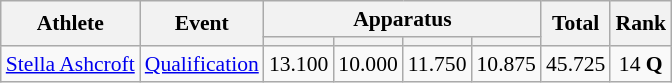<table class="wikitable" style="font-size:90%">
<tr>
<th rowspan=2>Athlete</th>
<th rowspan=2>Event</th>
<th colspan=4>Apparatus</th>
<th rowspan=2>Total</th>
<th rowspan=2>Rank</th>
</tr>
<tr style="font-size:95%">
<th></th>
<th></th>
<th></th>
<th></th>
</tr>
<tr align=center>
<td align=left><a href='#'>Stella Ashcroft</a></td>
<td align=left><a href='#'>Qualification</a></td>
<td>13.100</td>
<td>10.000</td>
<td>11.750</td>
<td>10.875</td>
<td>45.725</td>
<td>14 <strong>Q</strong></td>
</tr>
</table>
